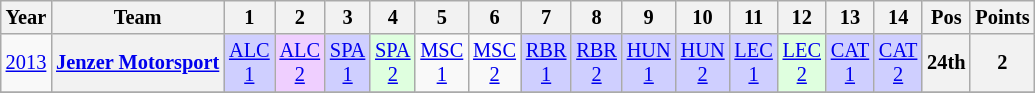<table class="wikitable" style="text-align:center; font-size:85%">
<tr>
<th>Year</th>
<th>Team</th>
<th>1</th>
<th>2</th>
<th>3</th>
<th>4</th>
<th>5</th>
<th>6</th>
<th>7</th>
<th>8</th>
<th>9</th>
<th>10</th>
<th>11</th>
<th>12</th>
<th>13</th>
<th>14</th>
<th>Pos</th>
<th>Points</th>
</tr>
<tr>
<td><a href='#'>2013</a></td>
<th nowrap><a href='#'>Jenzer Motorsport</a></th>
<td style="background:#CFCFFF;"><a href='#'>ALC<br>1</a><br></td>
<td style="background:#EFCFFF;"><a href='#'>ALC<br>2</a><br></td>
<td style="background:#CFCFFF;"><a href='#'>SPA<br>1</a><br></td>
<td style="background:#DFFFDF;"><a href='#'>SPA<br>2</a><br></td>
<td><a href='#'>MSC<br>1</a></td>
<td><a href='#'>MSC<br>2</a></td>
<td style="background:#CFCFFF;"><a href='#'>RBR<br>1</a><br></td>
<td style="background:#CFCFFF;"><a href='#'>RBR<br>2</a><br></td>
<td style="background:#CFCFFF;"><a href='#'>HUN<br>1</a><br></td>
<td style="background:#CFCFFF;"><a href='#'>HUN<br>2</a><br></td>
<td style="background:#CFCFFF;"><a href='#'>LEC<br>1</a><br></td>
<td style="background:#DFFFDF;"><a href='#'>LEC<br>2</a><br></td>
<td style="background:#CFCFFF;"><a href='#'>CAT<br>1</a><br></td>
<td style="background:#CFCFFF;"><a href='#'>CAT<br>2</a><br></td>
<th>24th</th>
<th>2</th>
</tr>
<tr>
</tr>
</table>
